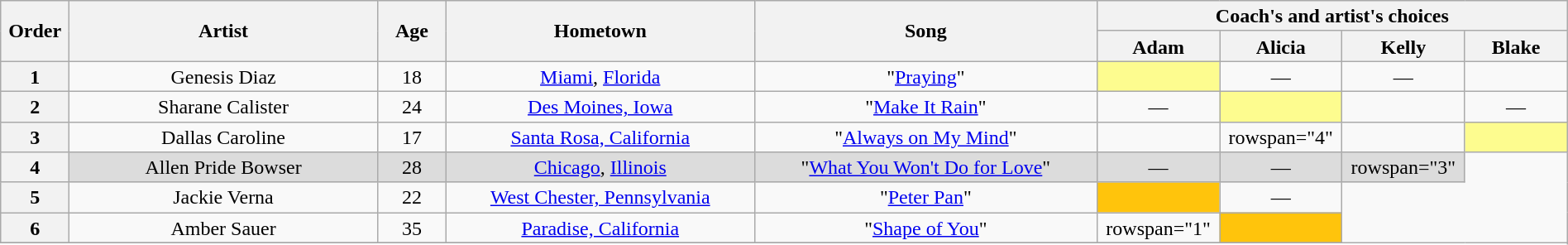<table class="wikitable" style="text-align:center; line-height:17px; width:100%;">
<tr>
<th scope="col" rowspan="2" style="width:04%;">Order</th>
<th scope="col" rowspan="2" style="width:18%;">Artist</th>
<th scope="col" rowspan="2" style="width:04%;">Age</th>
<th scope="col" rowspan="2" style="width:18%;">Hometown</th>
<th scope="col" rowspan="2" style="width:20%;">Song</th>
<th scope="col" colspan="4" style="width:24%;">Coach's and artist's choices</th>
</tr>
<tr>
<th style="width:06%;">Adam</th>
<th style="width:06%;">Alicia</th>
<th style="width:06%;">Kelly</th>
<th style="width:06%;">Blake</th>
</tr>
<tr>
<th>1</th>
<td>Genesis Diaz</td>
<td>18</td>
<td><a href='#'>Miami</a>, <a href='#'>Florida</a></td>
<td>"<a href='#'>Praying</a>"</td>
<td style="background:#fdfc8f;"><strong></strong></td>
<td>—</td>
<td>—</td>
<td><strong></strong></td>
</tr>
<tr>
<th>2</th>
<td>Sharane Calister</td>
<td>24</td>
<td><a href='#'>Des Moines, Iowa</a></td>
<td>"<a href='#'>Make It Rain</a>"</td>
<td>—</td>
<td style="background:#fdfc8f;"><strong></strong></td>
<td><strong></strong></td>
<td>—</td>
</tr>
<tr>
<th>3</th>
<td>Dallas Caroline</td>
<td>17</td>
<td><a href='#'>Santa Rosa, California</a></td>
<td>"<a href='#'>Always on My Mind</a>"</td>
<td><strong></strong></td>
<td>rowspan="4" </td>
<td><strong></strong></td>
<td style="background:#fdfc8f;"><strong></strong></td>
</tr>
<tr style="background:#DCDCDC;">
<th>4</th>
<td>Allen Pride Bowser</td>
<td>28</td>
<td><a href='#'>Chicago</a>, <a href='#'>Illinois</a></td>
<td>"<a href='#'>What You Won't Do for Love</a>"</td>
<td>—</td>
<td>—</td>
<td>rowspan="3" </td>
</tr>
<tr>
<th>5</th>
<td>Jackie Verna</td>
<td>22</td>
<td><a href='#'>West Chester, Pennsylvania</a></td>
<td>"<a href='#'>Peter Pan</a>"</td>
<td style="background:#FFC40C;"><strong></strong></td>
<td>—</td>
</tr>
<tr>
<th>6</th>
<td>Amber Sauer</td>
<td>35</td>
<td><a href='#'>Paradise, California</a></td>
<td>"<a href='#'>Shape of You</a>"</td>
<td>rowspan="1" </td>
<td style="background:#FFC40C;"><strong></strong></td>
</tr>
<tr>
</tr>
</table>
